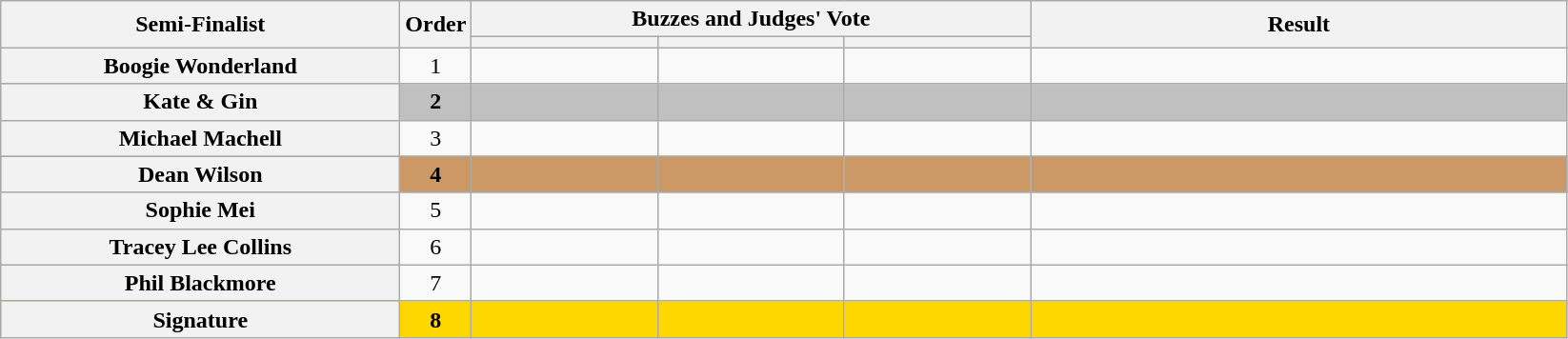<table class="wikitable plainrowheaders sortable" style="text-align:center;">
<tr>
<th scope="col" rowspan="2" class="unsortable" style="width:17em;">Semi-Finalist</th>
<th scope="col" rowspan="2" style="width:1em;">Order</th>
<th scope="col" colspan="3" class="unsortable" style="width:24em;">Buzzes and Judges' Vote</th>
<th scope="col" rowspan="2" style="width:23em;">Result</th>
</tr>
<tr>
<th scope="col" class="unsortable" style="width:6em;"></th>
<th scope="col" class="unsortable" style="width:6em;"></th>
<th scope="col" class="unsortable" style="width:6em;"></th>
</tr>
<tr>
<th scope="row">Boogie Wonderland</th>
<td>1</td>
<td style="text-align:center;"></td>
<td style="text-align:center;"></td>
<td style="text-align:center;"></td>
<td></td>
</tr>
<tr bgcolor=silver>
<th scope="row"><strong>Kate & Gin</strong></th>
<td><strong>2</strong></td>
<td style="text-align:center;"></td>
<td style="text-align:center;"></td>
<td style="text-align:center;"></td>
<td><strong></strong></td>
</tr>
<tr>
<th scope="row">Michael Machell</th>
<td>3</td>
<td style="text-align:center;"></td>
<td style="text-align:center;"></td>
<td style="text-align:center;"></td>
<td></td>
</tr>
<tr bgcolor=#c96>
<th scope="row"><strong>Dean Wilson</strong></th>
<td><strong>4</strong></td>
<td style="text-align:center;"></td>
<td style="text-align:center;"></td>
<td style="text-align:center;"></td>
<td><strong></strong></td>
</tr>
<tr>
<th scope="row">Sophie Mei</th>
<td>5</td>
<td style="text-align:center;"></td>
<td style="text-align:center;"></td>
<td style="text-align:center;"></td>
<td></td>
</tr>
<tr>
<th scope="row">Tracey Lee Collins</th>
<td>6</td>
<td style="text-align:center;"></td>
<td style="text-align:center;"></td>
<td style="text-align:center;"></td>
<td></td>
</tr>
<tr>
<th scope="row">Phil Blackmore</th>
<td>7</td>
<td style="text-align:center;"></td>
<td style="text-align:center;"></td>
<td style="text-align:center;"></td>
<td></td>
</tr>
<tr bgcolor=gold>
<th scope="row"><strong>Signature</strong></th>
<td><strong>8</strong></td>
<td style="text-align:center;"></td>
<td style="text-align:center;"></td>
<td style="text-align:center;"></td>
<td><strong></strong></td>
</tr>
</table>
